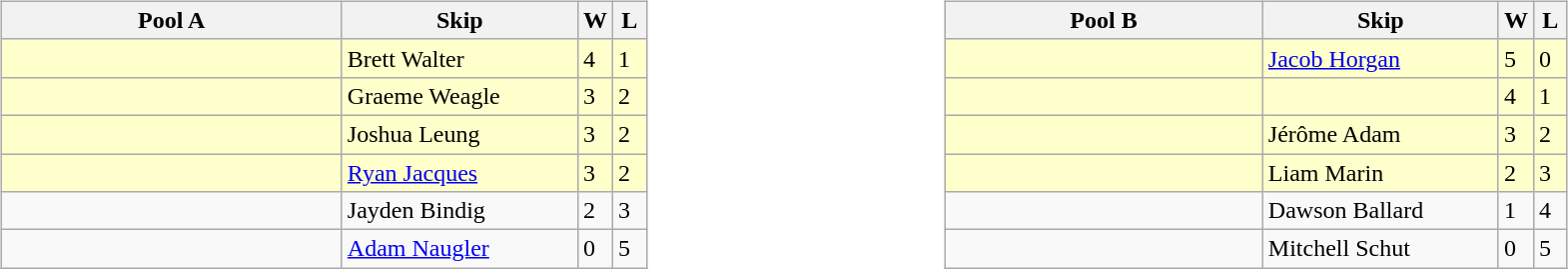<table>
<tr>
<td valign=top width=10%><br><table class="wikitable">
<tr>
<th width=220>Pool A</th>
<th width=150>Skip</th>
<th width=15>W</th>
<th width=15>L</th>
</tr>
<tr bgcolor=#ffffcc>
<td></td>
<td>Brett Walter</td>
<td>4</td>
<td>1</td>
</tr>
<tr bgcolor=#ffffcc>
<td></td>
<td>Graeme Weagle</td>
<td>3</td>
<td>2</td>
</tr>
<tr bgcolor=#ffffcc>
<td></td>
<td>Joshua Leung</td>
<td>3</td>
<td>2</td>
</tr>
<tr bgcolor=#ffffcc>
<td></td>
<td><a href='#'>Ryan Jacques</a></td>
<td>3</td>
<td>2</td>
</tr>
<tr>
<td></td>
<td>Jayden Bindig</td>
<td>2</td>
<td>3</td>
</tr>
<tr>
<td></td>
<td><a href='#'>Adam Naugler</a></td>
<td>0</td>
<td>5</td>
</tr>
</table>
</td>
<td valign=top width=10%><br><table class="wikitable">
<tr>
<th width=205>Pool B</th>
<th width=150>Skip</th>
<th width=15>W</th>
<th width=15>L</th>
</tr>
<tr bgcolor=#ffffcc>
<td></td>
<td><a href='#'>Jacob Horgan</a></td>
<td>5</td>
<td>0</td>
</tr>
<tr bgcolor=#ffffcc>
<td></td>
<td></td>
<td>4</td>
<td>1</td>
</tr>
<tr bgcolor=#ffffcc>
<td></td>
<td>Jérôme Adam</td>
<td>3</td>
<td>2</td>
</tr>
<tr bgcolor=#ffffcc>
<td></td>
<td>Liam Marin</td>
<td>2</td>
<td>3</td>
</tr>
<tr>
<td></td>
<td>Dawson Ballard</td>
<td>1</td>
<td>4</td>
</tr>
<tr>
<td></td>
<td>Mitchell Schut</td>
<td>0</td>
<td>5</td>
</tr>
</table>
</td>
</tr>
</table>
